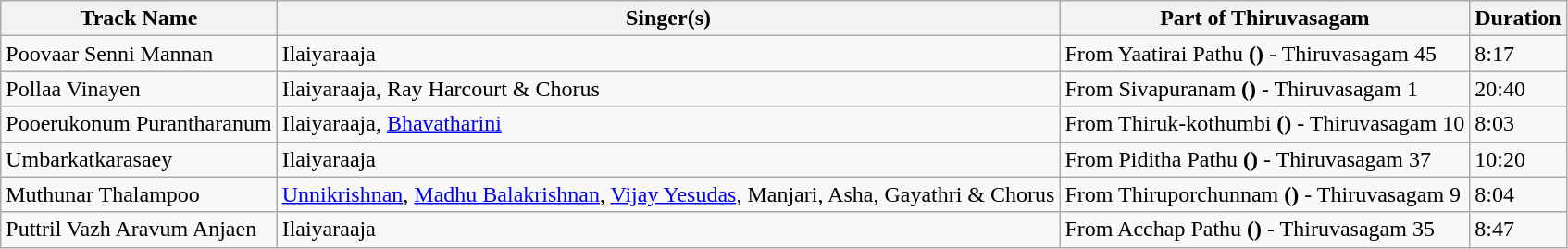<table class="wikitable">
<tr>
<th>Track Name</th>
<th>Singer(s)</th>
<th>Part of Thiruvasagam</th>
<th>Duration</th>
</tr>
<tr>
<td>Poovaar Senni Mannan</td>
<td>Ilaiyaraaja</td>
<td>From Yaatirai Pathu <strong>()</strong> - Thiruvasagam 45</td>
<td>8:17</td>
</tr>
<tr>
<td>Pollaa Vinayen</td>
<td>Ilaiyaraaja, Ray Harcourt & Chorus</td>
<td>From Sivapuranam <strong>()</strong> - Thiruvasagam 1</td>
<td>20:40</td>
</tr>
<tr>
<td>Pooerukonum Purantharanum</td>
<td>Ilaiyaraaja, <a href='#'>Bhavatharini</a></td>
<td>From Thiruk-kothumbi <strong>()</strong> - Thiruvasagam 10</td>
<td>8:03</td>
</tr>
<tr>
<td>Umbarkatkarasaey</td>
<td>Ilaiyaraaja</td>
<td>From Piditha Pathu <strong>()</strong> - Thiruvasagam 37</td>
<td>10:20</td>
</tr>
<tr>
<td>Muthunar Thalampoo</td>
<td><a href='#'>Unnikrishnan</a>, <a href='#'>Madhu Balakrishnan</a>, <a href='#'>Vijay Yesudas</a>, Manjari, Asha, Gayathri & Chorus</td>
<td>From Thiruporchunnam <strong>()</strong> - Thiruvasagam 9</td>
<td>8:04</td>
</tr>
<tr>
<td>Puttril Vazh Aravum Anjaen</td>
<td>Ilaiyaraaja</td>
<td>From Acchap Pathu <strong>()</strong> - Thiruvasagam 35</td>
<td>8:47</td>
</tr>
</table>
